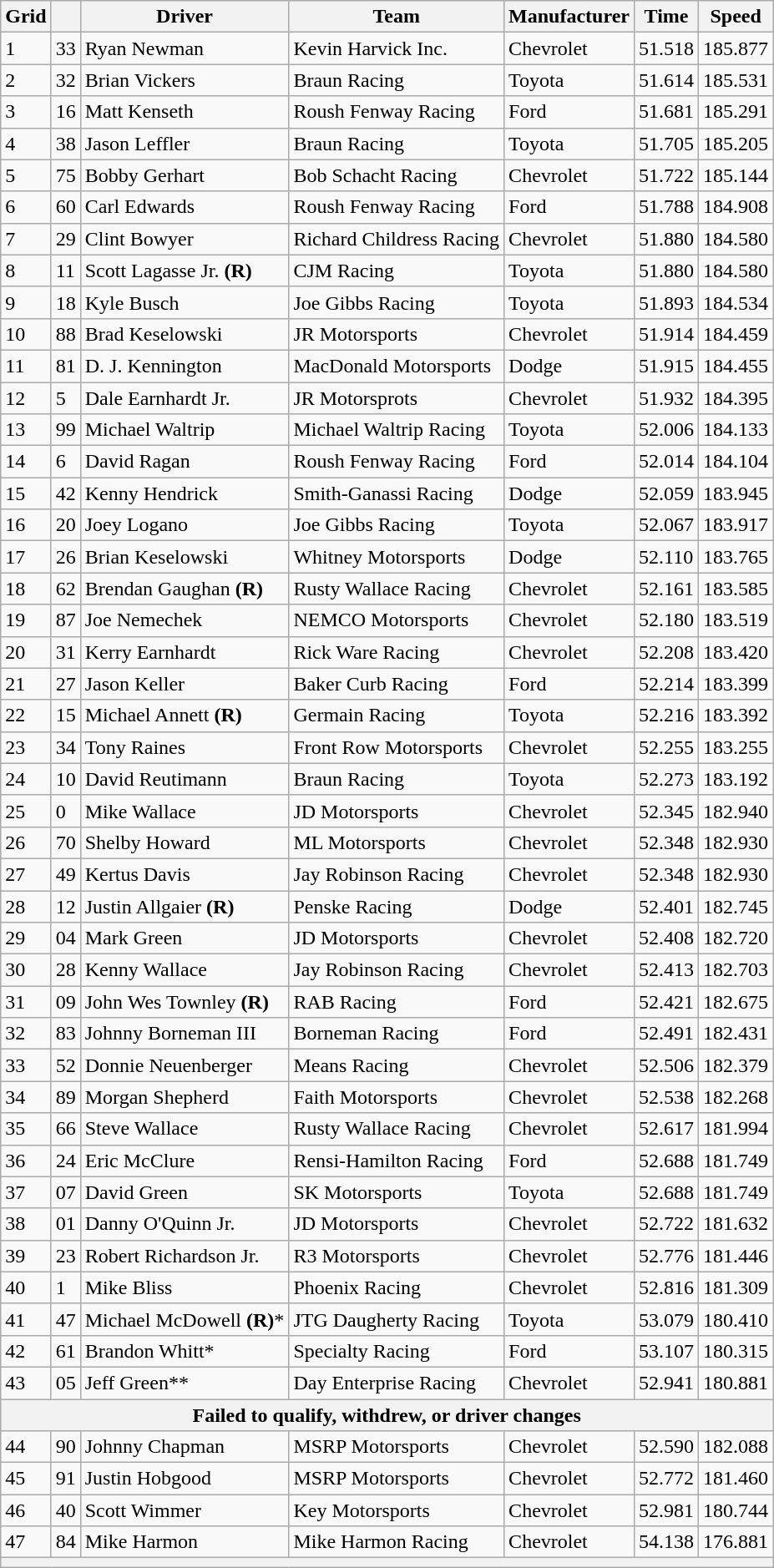<table class="wikitable">
<tr>
<th>Grid</th>
<th></th>
<th>Driver</th>
<th>Team</th>
<th>Manufacturer</th>
<th>Time</th>
<th>Speed</th>
</tr>
<tr>
<td>1</td>
<td>33</td>
<td>Ryan Newman</td>
<td>Kevin Harvick Inc.</td>
<td>Chevrolet</td>
<td>51.518</td>
<td>185.877</td>
</tr>
<tr>
<td>2</td>
<td>32</td>
<td>Brian Vickers</td>
<td>Braun Racing</td>
<td>Toyota</td>
<td>51.614</td>
<td>185.531</td>
</tr>
<tr>
<td>3</td>
<td>16</td>
<td>Matt Kenseth</td>
<td>Roush Fenway Racing</td>
<td>Ford</td>
<td>51.681</td>
<td>185.291</td>
</tr>
<tr>
<td>4</td>
<td>38</td>
<td>Jason Leffler</td>
<td>Braun Racing</td>
<td>Toyota</td>
<td>51.705</td>
<td>185.205</td>
</tr>
<tr>
<td>5</td>
<td>75</td>
<td>Bobby Gerhart</td>
<td>Bob Schacht Racing</td>
<td>Chevrolet</td>
<td>51.722</td>
<td>185.144</td>
</tr>
<tr>
<td>6</td>
<td>60</td>
<td>Carl Edwards</td>
<td>Roush Fenway Racing</td>
<td>Ford</td>
<td>51.788</td>
<td>184.908</td>
</tr>
<tr>
<td>7</td>
<td>29</td>
<td>Clint Bowyer</td>
<td>Richard Childress Racing</td>
<td>Chevrolet</td>
<td>51.880</td>
<td>184.580</td>
</tr>
<tr>
<td>8</td>
<td>11</td>
<td>Scott Lagasse Jr. <strong>(R)</strong></td>
<td>CJM Racing</td>
<td>Toyota</td>
<td>51.880</td>
<td>184.580</td>
</tr>
<tr>
<td>9</td>
<td>18</td>
<td>Kyle Busch</td>
<td>Joe Gibbs Racing</td>
<td>Toyota</td>
<td>51.893</td>
<td>184.534</td>
</tr>
<tr>
<td>10</td>
<td>88</td>
<td>Brad Keselowski</td>
<td>JR Motorsports</td>
<td>Chevrolet</td>
<td>51.914</td>
<td>184.459</td>
</tr>
<tr>
<td>11</td>
<td>81</td>
<td>D. J. Kennington</td>
<td>MacDonald Motorsports</td>
<td>Dodge</td>
<td>51.915</td>
<td>184.455</td>
</tr>
<tr>
<td>12</td>
<td>5</td>
<td>Dale Earnhardt Jr.</td>
<td>JR Motorsprots</td>
<td>Chevrolet</td>
<td>51.932</td>
<td>184.395</td>
</tr>
<tr>
<td>13</td>
<td>99</td>
<td>Michael Waltrip</td>
<td>Michael Waltrip Racing</td>
<td>Toyota</td>
<td>52.006</td>
<td>184.133</td>
</tr>
<tr>
<td>14</td>
<td>6</td>
<td>David Ragan</td>
<td>Roush Fenway Racing</td>
<td>Ford</td>
<td>52.014</td>
<td>184.104</td>
</tr>
<tr>
<td>15</td>
<td>42</td>
<td>Kenny Hendrick</td>
<td>Smith-Ganassi Racing</td>
<td>Dodge</td>
<td>52.059</td>
<td>183.945</td>
</tr>
<tr>
<td>16</td>
<td>20</td>
<td>Joey Logano</td>
<td>Joe Gibbs Racing</td>
<td>Toyota</td>
<td>52.067</td>
<td>183.917</td>
</tr>
<tr>
<td>17</td>
<td>26</td>
<td>Brian Keselowski</td>
<td>Whitney Motorsports</td>
<td>Dodge</td>
<td>52.110</td>
<td>183.765</td>
</tr>
<tr>
<td>18</td>
<td>62</td>
<td>Brendan Gaughan <strong>(R)</strong></td>
<td>Rusty Wallace Racing</td>
<td>Chevrolet</td>
<td>52.161</td>
<td>183.585</td>
</tr>
<tr>
<td>19</td>
<td>87</td>
<td>Joe Nemechek</td>
<td>NEMCO Motorsports</td>
<td>Chevrolet</td>
<td>52.180</td>
<td>183.519</td>
</tr>
<tr>
<td>20</td>
<td>31</td>
<td>Kerry Earnhardt</td>
<td>Rick Ware Racing</td>
<td>Chevrolet</td>
<td>52.208</td>
<td>183.420</td>
</tr>
<tr>
<td>21</td>
<td>27</td>
<td>Jason Keller</td>
<td>Baker Curb Racing</td>
<td>Ford</td>
<td>52.214</td>
<td>183.399</td>
</tr>
<tr>
<td>22</td>
<td>15</td>
<td>Michael Annett <strong>(R)</strong></td>
<td>Germain Racing</td>
<td>Toyota</td>
<td>52.216</td>
<td>183.392</td>
</tr>
<tr>
<td>23</td>
<td>34</td>
<td>Tony Raines</td>
<td>Front Row Motorsports</td>
<td>Chevrolet</td>
<td>52.255</td>
<td>183.255</td>
</tr>
<tr>
<td>24</td>
<td>10</td>
<td>David Reutimann</td>
<td>Braun Racing</td>
<td>Toyota</td>
<td>52.273</td>
<td>183.192</td>
</tr>
<tr>
<td>25</td>
<td>0</td>
<td>Mike Wallace</td>
<td>JD Motorsports</td>
<td>Chevrolet</td>
<td>52.345</td>
<td>182.940</td>
</tr>
<tr>
<td>26</td>
<td>70</td>
<td>Shelby Howard</td>
<td>ML Motorsports</td>
<td>Chevrolet</td>
<td>52.348</td>
<td>182.930</td>
</tr>
<tr>
<td>27</td>
<td>49</td>
<td>Kertus Davis</td>
<td>Jay Robinson Racing</td>
<td>Chevrolet</td>
<td>52.348</td>
<td>182.930</td>
</tr>
<tr>
<td>28</td>
<td>12</td>
<td>Justin Allgaier <strong>(R)</strong></td>
<td>Penske Racing</td>
<td>Dodge</td>
<td>52.401</td>
<td>182.745</td>
</tr>
<tr>
<td>29</td>
<td>04</td>
<td>Mark Green</td>
<td>JD Motorsports</td>
<td>Chevrolet</td>
<td>52.408</td>
<td>182.720</td>
</tr>
<tr>
<td>30</td>
<td>28</td>
<td>Kenny Wallace</td>
<td>Jay Robinson Racing</td>
<td>Chevrolet</td>
<td>52.413</td>
<td>182.703</td>
</tr>
<tr>
<td>31</td>
<td>09</td>
<td>John Wes Townley <strong>(R)</strong></td>
<td>RAB Racing</td>
<td>Ford</td>
<td>52.421</td>
<td>182.675</td>
</tr>
<tr>
<td>32</td>
<td>83</td>
<td>Johnny Borneman III</td>
<td>Borneman Racing</td>
<td>Ford</td>
<td>52.491</td>
<td>182.431</td>
</tr>
<tr>
<td>33</td>
<td>52</td>
<td>Donnie Neuenberger</td>
<td>Means Racing</td>
<td>Chevrolet</td>
<td>52.506</td>
<td>182.379</td>
</tr>
<tr>
<td>34</td>
<td>89</td>
<td>Morgan Shepherd</td>
<td>Faith Motorsports</td>
<td>Chevrolet</td>
<td>52.538</td>
<td>182.268</td>
</tr>
<tr>
<td>35</td>
<td>66</td>
<td>Steve Wallace</td>
<td>Rusty Wallace Racing</td>
<td>Chevrolet</td>
<td>52.617</td>
<td>181.994</td>
</tr>
<tr>
<td>36</td>
<td>24</td>
<td>Eric McClure</td>
<td>Rensi-Hamilton Racing</td>
<td>Ford</td>
<td>52.688</td>
<td>181.749</td>
</tr>
<tr>
<td>37</td>
<td>07</td>
<td>David Green</td>
<td>SK Motorsports</td>
<td>Toyota</td>
<td>52.688</td>
<td>181.749</td>
</tr>
<tr>
<td>38</td>
<td>01</td>
<td>Danny O'Quinn Jr.</td>
<td>JD Motorsports</td>
<td>Chevrolet</td>
<td>52.722</td>
<td>181.632</td>
</tr>
<tr>
<td>39</td>
<td>23</td>
<td>Robert Richardson Jr.</td>
<td>R3 Motorsports</td>
<td>Chevrolet</td>
<td>52.776</td>
<td>181.446</td>
</tr>
<tr>
<td>40</td>
<td>1</td>
<td>Mike Bliss</td>
<td>Phoenix Racing</td>
<td>Chevrolet</td>
<td>52.816</td>
<td>181.309</td>
</tr>
<tr>
<td>41</td>
<td>47</td>
<td>Michael McDowell <strong>(R)</strong>*</td>
<td>JTG Daugherty Racing</td>
<td>Toyota</td>
<td>53.079</td>
<td>180.410</td>
</tr>
<tr>
<td>42</td>
<td>61</td>
<td>Brandon Whitt*</td>
<td>Specialty Racing</td>
<td>Ford</td>
<td>53.107</td>
<td>180.315</td>
</tr>
<tr>
<td>43</td>
<td>05</td>
<td>Jeff Green**</td>
<td>Day Enterprise Racing</td>
<td>Chevrolet</td>
<td>52.941</td>
<td>180.881</td>
</tr>
<tr>
<th colspan="7"><strong>Failed to qualify, withdrew, or driver changes</strong></th>
</tr>
<tr>
<td>44</td>
<td>90</td>
<td>Johnny Chapman</td>
<td>MSRP Motorsports</td>
<td>Chevrolet</td>
<td>52.590</td>
<td>182.088</td>
</tr>
<tr>
<td>45</td>
<td>91</td>
<td>Justin Hobgood</td>
<td>MSRP Motorsports</td>
<td>Chevrolet</td>
<td>52.772</td>
<td>181.460</td>
</tr>
<tr>
<td>46</td>
<td>40</td>
<td>Scott Wimmer</td>
<td>Key Motorsports</td>
<td>Chevrolet</td>
<td>52.981</td>
<td>180.744</td>
</tr>
<tr>
<td>47</td>
<td>84</td>
<td>Mike Harmon</td>
<td>Mike Harmon Racing</td>
<td>Chevrolet</td>
<td>54.138</td>
<td>176.881</td>
</tr>
<tr>
<th colspan="7"></th>
</tr>
</table>
